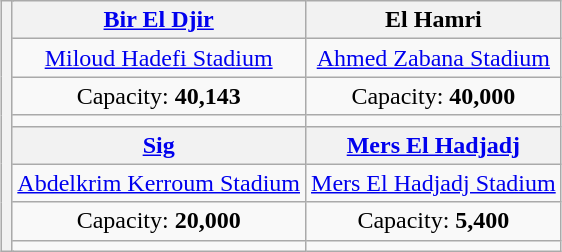<table class="wikitable" style="margin:1em auto; text-align:center">
<tr>
<th rowspan="8" colspan="2"></th>
<th><a href='#'>Bir El Djir</a><br></th>
<th>El Hamri<br></th>
</tr>
<tr>
<td><a href='#'>Miloud Hadefi Stadium</a></td>
<td><a href='#'>Ahmed Zabana Stadium</a></td>
</tr>
<tr>
<td>Capacity: <strong>40,143</strong></td>
<td>Capacity: <strong>40,000</strong></td>
</tr>
<tr>
<td></td>
<td></td>
</tr>
<tr>
<th><a href='#'>Sig</a></th>
<th><a href='#'>Mers El Hadjadj</a></th>
</tr>
<tr>
<td><a href='#'>Abdelkrim Kerroum Stadium</a></td>
<td><a href='#'>Mers El Hadjadj Stadium</a></td>
</tr>
<tr>
<td>Capacity: <strong>20,000</strong></td>
<td>Capacity: <strong>5,400</strong></td>
</tr>
<tr>
<td></td>
<td></td>
</tr>
</table>
